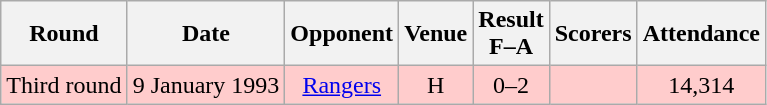<table class="wikitable" style="text-align:center;">
<tr>
<th>Round</th>
<th>Date</th>
<th>Opponent</th>
<th>Venue</th>
<th>Result<br>F–A</th>
<th>Scorers</th>
<th>Attendance</th>
</tr>
<tr bgcolor="#FFCCCC">
<td>Third round</td>
<td>9 January 1993</td>
<td><a href='#'>Rangers</a></td>
<td>H</td>
<td>0–2</td>
<td></td>
<td>14,314</td>
</tr>
</table>
